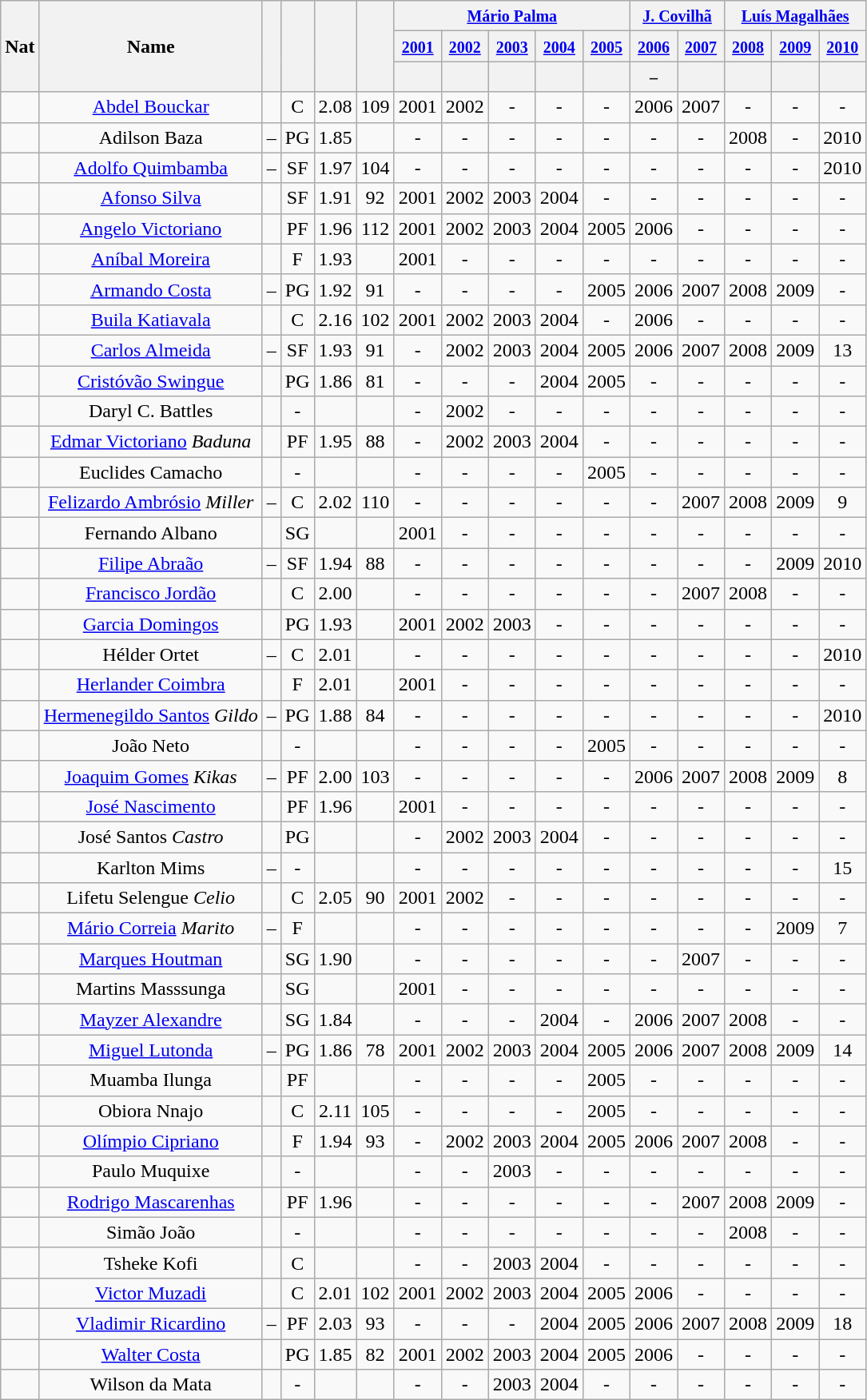<table class="wikitable plainrowheaders sortable" style="text-align:center">
<tr>
<th scope="col" rowspan="3">Nat</th>
<th scope="col" rowspan="3">Name</th>
<th scope="col" rowspan="3"></th>
<th scope="col" rowspan="3"></th>
<th scope="col" rowspan="3"></th>
<th scope="col" rowspan="3"></th>
<th colspan="5"><small><a href='#'>Mário Palma</a></small></th>
<th colspan="2"><small><a href='#'>J. Covilhã</a></small></th>
<th colspan="3"><small><a href='#'>Luís Magalhães</a></small></th>
</tr>
<tr>
<th colspan="1"><small><a href='#'>2001</a></small></th>
<th colspan="1"><small><a href='#'>2002</a></small></th>
<th colspan="1"><small><a href='#'>2003</a></small></th>
<th colspan="1"><small><a href='#'>2004</a></small></th>
<th colspan="1"><small><a href='#'>2005</a></small></th>
<th colspan="1"><small><a href='#'>2006</a></small></th>
<th colspan="1"><small><a href='#'>2007</a></small></th>
<th colspan="1"><small><a href='#'>2008</a></small></th>
<th colspan="1"><small><a href='#'>2009</a></small></th>
<th colspan="1"><small><a href='#'>2010</a></small></th>
</tr>
<tr>
<th scope="col" rowspan="1"><small></small></th>
<th scope="col" rowspan="1"><small></small></th>
<th scope="col" rowspan="1"><small></small></th>
<th scope="col" rowspan="1"><small></small></th>
<th scope="col" rowspan="1"><small></small></th>
<th scope="col" rowspan="1"><small>–</small></th>
<th scope="col" rowspan="1"><small></small></th>
<th scope="col" rowspan="1"><small></small></th>
<th scope="col" rowspan="1"><small></small></th>
<th scope="col" rowspan="1"><small></small></th>
</tr>
<tr>
<td></td>
<td><a href='#'>Abdel Bouckar</a></td>
<td></td>
<td data-sort-value="5">C</td>
<td>2.08</td>
<td>109</td>
<td>2001</td>
<td>2002</td>
<td>-</td>
<td>-</td>
<td>-</td>
<td>2006</td>
<td>2007</td>
<td>-</td>
<td>-</td>
<td>-</td>
</tr>
<tr>
<td></td>
<td>Adilson Baza</td>
<td>–</td>
<td data-sort-value="1">PG</td>
<td>1.85</td>
<td></td>
<td>-</td>
<td>-</td>
<td>-</td>
<td>-</td>
<td>-</td>
<td>-</td>
<td>-</td>
<td>2008</td>
<td>-</td>
<td>2010</td>
</tr>
<tr>
<td></td>
<td><a href='#'>Adolfo Quimbamba</a></td>
<td>–</td>
<td data-sort-value="3">SF</td>
<td>1.97</td>
<td>104</td>
<td>-</td>
<td>-</td>
<td>-</td>
<td>-</td>
<td>-</td>
<td>-</td>
<td>-</td>
<td>-</td>
<td>-</td>
<td>2010</td>
</tr>
<tr>
<td></td>
<td><a href='#'>Afonso Silva</a></td>
<td></td>
<td data-sort-value="3">SF</td>
<td>1.91</td>
<td>92</td>
<td>2001</td>
<td>2002</td>
<td>2003</td>
<td>2004</td>
<td>-</td>
<td>-</td>
<td>-</td>
<td>-</td>
<td>-</td>
<td>-</td>
</tr>
<tr>
<td></td>
<td><a href='#'>Angelo Victoriano</a></td>
<td></td>
<td data-sort-value="4">PF</td>
<td>1.96</td>
<td>112</td>
<td>2001</td>
<td>2002</td>
<td>2003</td>
<td>2004</td>
<td>2005</td>
<td>2006</td>
<td>-</td>
<td>-</td>
<td>-</td>
<td>-</td>
</tr>
<tr>
<td></td>
<td><a href='#'>Aníbal Moreira</a></td>
<td></td>
<td data-sort-value="3">F</td>
<td>1.93</td>
<td></td>
<td>2001</td>
<td>-</td>
<td>-</td>
<td>-</td>
<td>-</td>
<td>-</td>
<td>-</td>
<td>-</td>
<td>-</td>
<td>-</td>
</tr>
<tr>
<td></td>
<td><a href='#'>Armando Costa</a></td>
<td>–</td>
<td data-sort-value="1">PG</td>
<td>1.92</td>
<td>91</td>
<td>-</td>
<td>-</td>
<td>-</td>
<td>-</td>
<td>2005</td>
<td>2006</td>
<td>2007</td>
<td>2008</td>
<td>2009</td>
<td>-</td>
</tr>
<tr>
<td></td>
<td><a href='#'>Buila Katiavala</a></td>
<td></td>
<td data-sort-value="5">C</td>
<td>2.16</td>
<td>102</td>
<td>2001</td>
<td>2002</td>
<td>2003</td>
<td>2004</td>
<td>-</td>
<td>2006</td>
<td>-</td>
<td>-</td>
<td>-</td>
<td>-</td>
</tr>
<tr>
<td></td>
<td><a href='#'>Carlos Almeida</a></td>
<td>–</td>
<td data-sort-value="3">SF</td>
<td>1.93</td>
<td>91</td>
<td>-</td>
<td>2002</td>
<td>2003</td>
<td>2004</td>
<td>2005</td>
<td>2006</td>
<td>2007</td>
<td>2008</td>
<td>2009</td>
<td>13</td>
</tr>
<tr>
<td></td>
<td><a href='#'>Cristóvão Swingue</a></td>
<td></td>
<td data-sort-value="1">PG</td>
<td>1.86</td>
<td>81</td>
<td>-</td>
<td>-</td>
<td>-</td>
<td>2004</td>
<td>2005</td>
<td>-</td>
<td>-</td>
<td>-</td>
<td>-</td>
<td>-</td>
</tr>
<tr>
<td></td>
<td>Daryl C. Battles</td>
<td></td>
<td data-sort-value="6">-</td>
<td></td>
<td></td>
<td>-</td>
<td>2002</td>
<td>-</td>
<td>-</td>
<td>-</td>
<td>-</td>
<td>-</td>
<td>-</td>
<td>-</td>
<td>-</td>
</tr>
<tr>
<td></td>
<td><a href='#'>Edmar Victoriano</a> <em>Baduna</em></td>
<td></td>
<td data-sort-value="4">PF</td>
<td>1.95</td>
<td>88</td>
<td>-</td>
<td>2002</td>
<td>2003</td>
<td>2004</td>
<td>-</td>
<td>-</td>
<td>-</td>
<td>-</td>
<td>-</td>
<td>-</td>
</tr>
<tr>
<td></td>
<td>Euclides Camacho</td>
<td></td>
<td data-sort-value="6">-</td>
<td></td>
<td></td>
<td>-</td>
<td>-</td>
<td>-</td>
<td>-</td>
<td>2005</td>
<td>-</td>
<td>-</td>
<td>-</td>
<td>-</td>
<td>-</td>
</tr>
<tr>
<td></td>
<td><a href='#'>Felizardo Ambrósio</a> <em>Miller</em></td>
<td>–</td>
<td data-sort-value="5">C</td>
<td>2.02</td>
<td>110</td>
<td>-</td>
<td>-</td>
<td>-</td>
<td>-</td>
<td>-</td>
<td>-</td>
<td>2007</td>
<td>2008</td>
<td>2009</td>
<td data-sort-value="09">9</td>
</tr>
<tr>
<td></td>
<td>Fernando Albano</td>
<td></td>
<td data-sort-value="2">SG</td>
<td></td>
<td></td>
<td>2001</td>
<td>-</td>
<td>-</td>
<td>-</td>
<td>-</td>
<td>-</td>
<td>-</td>
<td>-</td>
<td>-</td>
<td>-</td>
</tr>
<tr>
<td></td>
<td><a href='#'>Filipe Abraão</a></td>
<td>–</td>
<td data-sort-value="3">SF</td>
<td>1.94</td>
<td>88</td>
<td>-</td>
<td>-</td>
<td>-</td>
<td>-</td>
<td>-</td>
<td>-</td>
<td>-</td>
<td>-</td>
<td>2009</td>
<td>2010</td>
</tr>
<tr>
<td></td>
<td><a href='#'>Francisco Jordão</a></td>
<td></td>
<td data-sort-value="5">C</td>
<td>2.00</td>
<td></td>
<td>-</td>
<td>-</td>
<td>-</td>
<td>-</td>
<td>-</td>
<td>-</td>
<td>2007</td>
<td>2008</td>
<td>-</td>
<td>-</td>
</tr>
<tr>
<td></td>
<td><a href='#'>Garcia Domingos</a></td>
<td></td>
<td data-sort-value="1">PG</td>
<td>1.93</td>
<td></td>
<td>2001</td>
<td>2002</td>
<td>2003</td>
<td>-</td>
<td>-</td>
<td>-</td>
<td>-</td>
<td>-</td>
<td>-</td>
<td>-</td>
</tr>
<tr>
<td></td>
<td>Hélder Ortet</td>
<td>–</td>
<td data-sort-value="5">C</td>
<td>2.01</td>
<td></td>
<td>-</td>
<td>-</td>
<td>-</td>
<td>-</td>
<td>-</td>
<td>-</td>
<td>-</td>
<td>-</td>
<td>-</td>
<td>2010</td>
</tr>
<tr>
<td></td>
<td><a href='#'>Herlander Coimbra</a></td>
<td></td>
<td data-sort-value="3">F</td>
<td>2.01</td>
<td></td>
<td>2001</td>
<td>-</td>
<td>-</td>
<td>-</td>
<td>-</td>
<td>-</td>
<td>-</td>
<td>-</td>
<td>-</td>
<td>-</td>
</tr>
<tr>
<td></td>
<td><a href='#'>Hermenegildo Santos</a> <em>Gildo</em></td>
<td>–</td>
<td data-sort-value="1">PG</td>
<td>1.88</td>
<td>84</td>
<td>-</td>
<td>-</td>
<td>-</td>
<td>-</td>
<td>-</td>
<td>-</td>
<td>-</td>
<td>-</td>
<td>-</td>
<td>2010</td>
</tr>
<tr>
<td></td>
<td>João Neto</td>
<td></td>
<td data-sort-value="6">-</td>
<td></td>
<td></td>
<td>-</td>
<td>-</td>
<td>-</td>
<td>-</td>
<td>2005</td>
<td>-</td>
<td>-</td>
<td>-</td>
<td>-</td>
<td>-</td>
</tr>
<tr>
<td></td>
<td><a href='#'>Joaquim Gomes</a> <em>Kikas</em></td>
<td>–</td>
<td data-sort-value="4">PF</td>
<td>2.00</td>
<td>103</td>
<td>-</td>
<td>-</td>
<td>-</td>
<td>-</td>
<td>-</td>
<td>2006</td>
<td>2007</td>
<td>2008</td>
<td>2009</td>
<td data-sort-value="08">8</td>
</tr>
<tr>
<td></td>
<td><a href='#'>José Nascimento</a></td>
<td></td>
<td data-sort-value="4">PF</td>
<td>1.96</td>
<td></td>
<td>2001</td>
<td>-</td>
<td>-</td>
<td>-</td>
<td>-</td>
<td>-</td>
<td>-</td>
<td>-</td>
<td>-</td>
<td>-</td>
</tr>
<tr>
<td></td>
<td>José Santos <em>Castro</em></td>
<td></td>
<td data-sort-value="1">PG</td>
<td></td>
<td></td>
<td>-</td>
<td>2002</td>
<td>2003</td>
<td>2004</td>
<td>-</td>
<td>-</td>
<td>-</td>
<td>-</td>
<td>-</td>
<td>-</td>
</tr>
<tr>
<td></td>
<td>Karlton Mims</td>
<td>–</td>
<td data-sort-value="6">-</td>
<td></td>
<td></td>
<td>-</td>
<td>-</td>
<td>-</td>
<td>-</td>
<td>-</td>
<td>-</td>
<td>-</td>
<td>-</td>
<td>-</td>
<td>15</td>
</tr>
<tr>
<td></td>
<td>Lifetu Selengue <em>Celio</em></td>
<td></td>
<td data-sort-value="5">C</td>
<td>2.05</td>
<td>90</td>
<td>2001</td>
<td>2002</td>
<td>-</td>
<td>-</td>
<td>-</td>
<td>-</td>
<td>-</td>
<td>-</td>
<td>-</td>
<td>-</td>
</tr>
<tr>
<td></td>
<td><a href='#'>Mário Correia</a> <em>Marito</em></td>
<td>–</td>
<td data-sort-value="3">F</td>
<td></td>
<td></td>
<td>-</td>
<td>-</td>
<td>-</td>
<td>-</td>
<td>-</td>
<td>-</td>
<td>-</td>
<td>-</td>
<td>2009</td>
<td data-sort-value="07">7</td>
</tr>
<tr>
<td></td>
<td><a href='#'>Marques Houtman</a></td>
<td></td>
<td data-sort-value="2">SG</td>
<td>1.90</td>
<td></td>
<td>-</td>
<td>-</td>
<td>-</td>
<td>-</td>
<td>-</td>
<td>-</td>
<td>2007</td>
<td>-</td>
<td>-</td>
<td>-</td>
</tr>
<tr>
<td></td>
<td>Martins Masssunga</td>
<td></td>
<td data-sort-value="2">SG</td>
<td></td>
<td></td>
<td>2001</td>
<td>-</td>
<td>-</td>
<td>-</td>
<td>-</td>
<td>-</td>
<td>-</td>
<td>-</td>
<td>-</td>
<td>-</td>
</tr>
<tr>
<td></td>
<td><a href='#'>Mayzer Alexandre</a></td>
<td></td>
<td data-sort-value="2">SG</td>
<td>1.84</td>
<td></td>
<td>-</td>
<td>-</td>
<td>-</td>
<td>2004</td>
<td>-</td>
<td>2006</td>
<td>2007</td>
<td>2008</td>
<td>-</td>
<td>-</td>
</tr>
<tr>
<td></td>
<td><a href='#'>Miguel Lutonda</a></td>
<td>–</td>
<td data-sort-value="1">PG</td>
<td>1.86</td>
<td>78</td>
<td>2001</td>
<td>2002</td>
<td>2003</td>
<td>2004</td>
<td>2005</td>
<td>2006</td>
<td>2007</td>
<td>2008</td>
<td>2009</td>
<td>14</td>
</tr>
<tr>
<td></td>
<td>Muamba Ilunga</td>
<td></td>
<td data-sort-value="4">PF</td>
<td></td>
<td></td>
<td>-</td>
<td>-</td>
<td>-</td>
<td>-</td>
<td>2005</td>
<td>-</td>
<td>-</td>
<td>-</td>
<td>-</td>
<td>-</td>
</tr>
<tr>
<td></td>
<td>Obiora Nnajo</td>
<td></td>
<td data-sort-value="5">C</td>
<td>2.11</td>
<td>105</td>
<td>-</td>
<td>-</td>
<td>-</td>
<td>-</td>
<td>2005</td>
<td>-</td>
<td>-</td>
<td>-</td>
<td>-</td>
<td>-</td>
</tr>
<tr>
<td></td>
<td><a href='#'>Olímpio Cipriano</a></td>
<td></td>
<td data-sort-value="3">F</td>
<td>1.94</td>
<td>93</td>
<td>-</td>
<td>2002</td>
<td>2003</td>
<td>2004</td>
<td>2005</td>
<td>2006</td>
<td>2007</td>
<td>2008</td>
<td>-</td>
<td>-</td>
</tr>
<tr>
<td></td>
<td>Paulo Muquixe</td>
<td></td>
<td data-sort-value="6">-</td>
<td></td>
<td></td>
<td>-</td>
<td>-</td>
<td>2003</td>
<td>-</td>
<td>-</td>
<td>-</td>
<td>-</td>
<td>-</td>
<td>-</td>
<td>-</td>
</tr>
<tr>
<td></td>
<td><a href='#'>Rodrigo Mascarenhas</a></td>
<td></td>
<td data-sort-value="4">PF</td>
<td>1.96</td>
<td></td>
<td>-</td>
<td>-</td>
<td>-</td>
<td>-</td>
<td>-</td>
<td>-</td>
<td>2007</td>
<td>2008</td>
<td>2009</td>
<td>-</td>
</tr>
<tr>
<td></td>
<td>Simão João</td>
<td></td>
<td data-sort-value="6">-</td>
<td></td>
<td></td>
<td>-</td>
<td>-</td>
<td>-</td>
<td>-</td>
<td>-</td>
<td>-</td>
<td>-</td>
<td>2008</td>
<td>-</td>
<td>-</td>
</tr>
<tr>
<td></td>
<td>Tsheke Kofi</td>
<td></td>
<td data-sort-value="5">C</td>
<td></td>
<td></td>
<td>-</td>
<td>-</td>
<td>2003</td>
<td>2004</td>
<td>-</td>
<td>-</td>
<td>-</td>
<td>-</td>
<td>-</td>
<td>-</td>
</tr>
<tr>
<td></td>
<td><a href='#'>Victor Muzadi</a></td>
<td></td>
<td data-sort-value="5">C</td>
<td>2.01</td>
<td>102</td>
<td>2001</td>
<td>2002</td>
<td>2003</td>
<td>2004</td>
<td>2005</td>
<td>2006</td>
<td>-</td>
<td>-</td>
<td>-</td>
<td>-</td>
</tr>
<tr>
<td></td>
<td><a href='#'>Vladimir Ricardino</a></td>
<td>–</td>
<td data-sort-value="4">PF</td>
<td>2.03</td>
<td>93</td>
<td>-</td>
<td>-</td>
<td>-</td>
<td>2004</td>
<td>2005</td>
<td>2006</td>
<td>2007</td>
<td>2008</td>
<td>2009</td>
<td>18</td>
</tr>
<tr>
<td></td>
<td><a href='#'>Walter Costa</a></td>
<td></td>
<td data-sort-value="1">PG</td>
<td>1.85</td>
<td>82</td>
<td>2001</td>
<td>2002</td>
<td>2003</td>
<td>2004</td>
<td>2005</td>
<td>2006</td>
<td>-</td>
<td>-</td>
<td>-</td>
<td>-</td>
</tr>
<tr>
<td></td>
<td>Wilson da Mata</td>
<td></td>
<td data-sort-value="6">-</td>
<td></td>
<td></td>
<td>-</td>
<td>-</td>
<td>2003</td>
<td>2004</td>
<td>-</td>
<td>-</td>
<td>-</td>
<td>-</td>
<td>-</td>
<td>-</td>
</tr>
</table>
